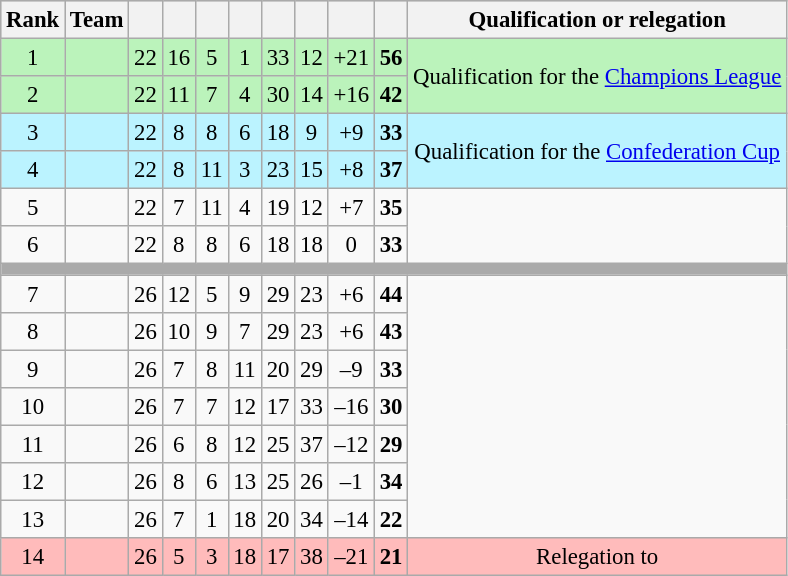<table class="wikitable" style="font-size: 95%;">
<tr bgcolor="#CCCCCC" align="center">
<th scope="col">Rank</th>
<th scope="col">Team</th>
<th scope="col"></th>
<th scope="col"></th>
<th scope="col"></th>
<th scope="col"></th>
<th scope="col"></th>
<th scope="col"></th>
<th scope="col"></th>
<th scope="col"></th>
<th scope="col">Qualification or relegation</th>
</tr>
<tr bgcolor="#BBF3BB">
<td align=center>1</td>
<td></td>
<td align=center>22</td>
<td align=center>16</td>
<td align=center>5</td>
<td align=center>1</td>
<td align=center>33</td>
<td align=center>12</td>
<td align=center>+21</td>
<td align=center><strong>56</strong></td>
<td rowspan=2 align="center">Qualification for the <a href='#'>Champions League</a></td>
</tr>
<tr bgcolor="#BBF3BB">
<td align=center>2</td>
<td></td>
<td align=center>22</td>
<td align=center>11</td>
<td align=center>7</td>
<td align=center>4</td>
<td align=center>30</td>
<td align=center>14</td>
<td align=center>+16</td>
<td align=center><strong>42</strong></td>
</tr>
<tr bgcolor="#BBF3FF">
<td align=center>3</td>
<td></td>
<td align=center>22</td>
<td align=center>8</td>
<td align=center>8</td>
<td align=center>6</td>
<td align=center>18</td>
<td align=center>9</td>
<td align=center>+9</td>
<td align=center><strong>33</strong></td>
<td rowspan=2 align=center>Qualification for the <a href='#'>Confederation Cup</a></td>
</tr>
<tr bgcolor="#BBF3FF">
<td align=center>4</td>
<td></td>
<td align=center>22</td>
<td align=center>8</td>
<td align=center>11</td>
<td align=center>3</td>
<td align=center>23</td>
<td align=center>15</td>
<td align=center>+8</td>
<td align=center><strong>37</strong></td>
</tr>
<tr>
<td align=center>5</td>
<td></td>
<td align=center>22</td>
<td align=center>7</td>
<td align=center>11</td>
<td align=center>4</td>
<td align=center>19</td>
<td align=center>12</td>
<td align=center>+7</td>
<td align=center><strong>35</strong></td>
</tr>
<tr>
<td align=center>6</td>
<td></td>
<td align=center>22</td>
<td align=center>8</td>
<td align=center>8</td>
<td align=center>6</td>
<td align=center>18</td>
<td align=center>18</td>
<td align=center>0</td>
<td align=center><strong>33</strong></td>
</tr>
<tr style="background-color:#AAAAAA; line-height:3pt;">
<td colspan=11></td>
</tr>
<tr>
<td align=center>7</td>
<td></td>
<td align=center>26</td>
<td align=center>12</td>
<td align=center>5</td>
<td align=center>9</td>
<td align=center>29</td>
<td align=center>23</td>
<td align=center>+6</td>
<td align=center><strong>44</strong></td>
</tr>
<tr>
<td align=center>8</td>
<td></td>
<td align=center>26</td>
<td align=center>10</td>
<td align=center>9</td>
<td align=center>7</td>
<td align=center>29</td>
<td align=center>23</td>
<td align=center>+6</td>
<td align=center><strong>43</strong></td>
</tr>
<tr>
<td align=center>9</td>
<td></td>
<td align=center>26</td>
<td align=center>7</td>
<td align=center>8</td>
<td align=center>11</td>
<td align=center>20</td>
<td align=center>29</td>
<td align=center>–9</td>
<td align=center><strong>33</strong></td>
</tr>
<tr>
<td align=center>10</td>
<td></td>
<td align=center>26</td>
<td align=center>7</td>
<td align=center>7</td>
<td align=center>12</td>
<td align=center>17</td>
<td align=center>33</td>
<td align=center>–16</td>
<td align=center><strong>30</strong></td>
</tr>
<tr>
<td align=center>11</td>
<td></td>
<td align=center>26</td>
<td align=center>6</td>
<td align=center>8</td>
<td align=center>12</td>
<td align=center>25</td>
<td align=center>37</td>
<td align=center>–12</td>
<td align=center><strong>29</strong></td>
</tr>
<tr>
<td align=center>12</td>
<td></td>
<td align=center>26</td>
<td align=center>8</td>
<td align=center>6</td>
<td align=center>13</td>
<td align=center>25</td>
<td align=center>26</td>
<td align=center>–1</td>
<td align=center><strong>34</strong></td>
</tr>
<tr>
<td align=center>13</td>
<td></td>
<td align=center>26</td>
<td align=center>7</td>
<td align=center>1</td>
<td align=center>18</td>
<td align=center>20</td>
<td align=center>34</td>
<td align=center>–14</td>
<td align=center><strong>22</strong></td>
</tr>
<tr bgcolor="#FFBBBB">
<td align=center>14</td>
<td></td>
<td align=center>26</td>
<td align=center>5</td>
<td align=center>3</td>
<td align=center>18</td>
<td align=center>17</td>
<td align=center>38</td>
<td align=center>–21</td>
<td align=center><strong>21</strong></td>
<td align="center">Relegation to </td>
</tr>
</table>
